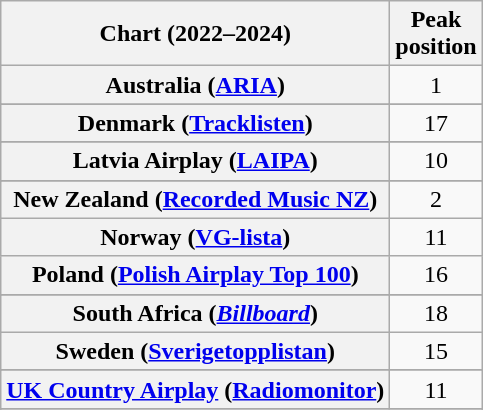<table class="wikitable sortable plainrowheaders" style="text-align:center">
<tr>
<th scope="col">Chart (2022–2024)</th>
<th scope="col">Peak<br>position</th>
</tr>
<tr>
<th scope="row">Australia (<a href='#'>ARIA</a>)</th>
<td>1</td>
</tr>
<tr>
</tr>
<tr>
</tr>
<tr>
</tr>
<tr>
</tr>
<tr>
</tr>
<tr>
</tr>
<tr>
</tr>
<tr>
<th scope="row">Denmark (<a href='#'>Tracklisten</a>)</th>
<td>17</td>
</tr>
<tr>
</tr>
<tr>
</tr>
<tr>
</tr>
<tr>
<th scope="row">Latvia Airplay (<a href='#'>LAIPA</a>)</th>
<td>10</td>
</tr>
<tr>
</tr>
<tr>
</tr>
<tr>
<th scope="row">New Zealand (<a href='#'>Recorded Music NZ</a>)</th>
<td>2</td>
</tr>
<tr>
<th scope="row">Norway (<a href='#'>VG-lista</a>)</th>
<td>11</td>
</tr>
<tr>
<th scope="row">Poland (<a href='#'>Polish Airplay Top 100</a>)</th>
<td>16</td>
</tr>
<tr>
</tr>
<tr>
<th scope="row">South Africa (<em><a href='#'>Billboard</a></em>)</th>
<td>18</td>
</tr>
<tr>
<th scope="row">Sweden (<a href='#'>Sverigetopplistan</a>)</th>
<td>15</td>
</tr>
<tr>
</tr>
<tr>
<th scope="row"><a href='#'>UK Country Airplay</a> (<a href='#'>Radiomonitor</a>)</th>
<td align=center>11</td>
</tr>
<tr>
</tr>
<tr>
</tr>
<tr>
</tr>
<tr>
</tr>
<tr>
</tr>
<tr>
</tr>
<tr>
</tr>
</table>
